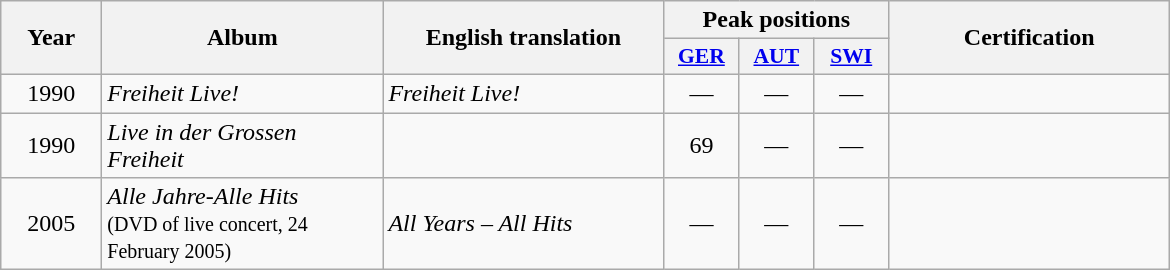<table class="wikitable">
<tr>
<th align="center" rowspan="2" width="60">Year</th>
<th align="center" rowspan="2" width="180">Album</th>
<th align="center" rowspan="2" width="180">English translation</th>
<th align="center" colspan="3">Peak positions</th>
<th align="center" rowspan="2" width="180">Certification</th>
</tr>
<tr>
<th scope="col" style="width:3em;font-size:90%;"><a href='#'>GER</a><br></th>
<th scope="col" style="width:3em;font-size:90%;"><a href='#'>AUT</a><br></th>
<th scope="col" style="width:3em;font-size:90%;"><a href='#'>SWI</a><br></th>
</tr>
<tr>
<td align="center">1990</td>
<td><em>Freiheit Live!</em></td>
<td><em>Freiheit Live!</em></td>
<td align="center">—</td>
<td align="center">—</td>
<td align="center">—</td>
<td align="center"></td>
</tr>
<tr>
<td align="center">1990</td>
<td><em>Live in der Grossen Freiheit</em></td>
<td></td>
<td align="center">69</td>
<td align="center">—</td>
<td align="center">—</td>
<td align="center"></td>
</tr>
<tr>
<td align="center">2005</td>
<td><em>Alle Jahre-Alle Hits</em><br><small>(DVD of live concert, 24 February 2005)</small></td>
<td><em>All Years – All Hits</em></td>
<td align="center">—</td>
<td align="center">—</td>
<td align="center">—</td>
<td align="center"></td>
</tr>
</table>
